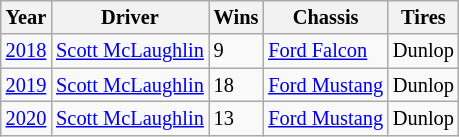<table class="wikitable" style="font-size: 85%">
<tr>
<th>Year</th>
<th>Driver</th>
<th>Wins</th>
<th>Chassis</th>
<th>Tires</th>
</tr>
<tr>
<td><a href='#'>2018</a></td>
<td> <a href='#'>Scott McLaughlin</a></td>
<td>9</td>
<td><a href='#'>Ford Falcon</a></td>
<td>Dunlop</td>
</tr>
<tr>
<td><a href='#'>2019</a></td>
<td> <a href='#'>Scott McLaughlin</a></td>
<td>18</td>
<td><a href='#'>Ford Mustang</a></td>
<td>Dunlop</td>
</tr>
<tr>
<td><a href='#'>2020</a></td>
<td> <a href='#'>Scott McLaughlin</a></td>
<td>13</td>
<td><a href='#'>Ford Mustang</a></td>
<td>Dunlop</td>
</tr>
</table>
